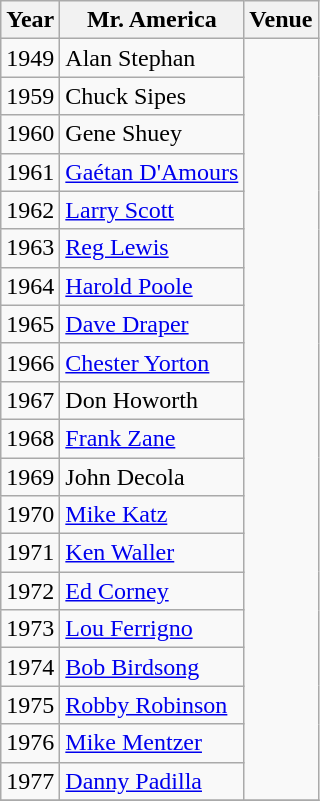<table class="wikitable">
<tr>
<th>Year</th>
<th>Mr. America</th>
<th>Venue</th>
</tr>
<tr>
<td>1949</td>
<td>Alan Stephan</td>
<td rowspan=20 colspan=1></td>
</tr>
<tr>
<td>1959</td>
<td>Chuck Sipes</td>
</tr>
<tr>
<td>1960</td>
<td>Gene Shuey</td>
</tr>
<tr>
<td>1961</td>
<td><a href='#'>Gaétan D'Amours</a></td>
</tr>
<tr>
<td>1962</td>
<td><a href='#'>Larry Scott</a></td>
</tr>
<tr>
<td>1963</td>
<td><a href='#'>Reg Lewis</a></td>
</tr>
<tr>
<td>1964</td>
<td><a href='#'>Harold Poole</a></td>
</tr>
<tr>
<td>1965</td>
<td><a href='#'>Dave Draper</a></td>
</tr>
<tr>
<td>1966</td>
<td><a href='#'>Chester Yorton</a></td>
</tr>
<tr>
<td>1967</td>
<td>Don Howorth</td>
</tr>
<tr>
<td>1968</td>
<td><a href='#'>Frank Zane</a></td>
</tr>
<tr>
<td>1969</td>
<td>John Decola</td>
</tr>
<tr>
<td>1970</td>
<td><a href='#'>Mike Katz</a></td>
</tr>
<tr>
<td>1971</td>
<td><a href='#'>Ken Waller</a></td>
</tr>
<tr>
<td>1972</td>
<td><a href='#'>Ed Corney</a></td>
</tr>
<tr>
<td>1973</td>
<td><a href='#'>Lou Ferrigno</a></td>
</tr>
<tr>
<td>1974</td>
<td><a href='#'>Bob Birdsong</a></td>
</tr>
<tr>
<td>1975</td>
<td><a href='#'>Robby Robinson</a></td>
</tr>
<tr>
<td>1976</td>
<td><a href='#'>Mike Mentzer</a></td>
</tr>
<tr>
<td>1977</td>
<td><a href='#'>Danny Padilla</a></td>
</tr>
<tr>
</tr>
</table>
